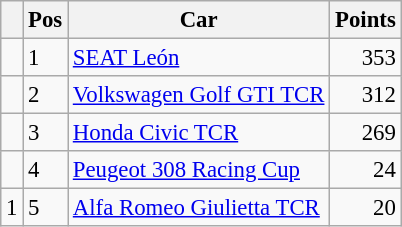<table class="wikitable" style="font-size: 95%;">
<tr>
<th></th>
<th>Pos</th>
<th>Car</th>
<th>Points</th>
</tr>
<tr>
<td align="left"></td>
<td>1</td>
<td><a href='#'>SEAT León</a></td>
<td align="right">353</td>
</tr>
<tr>
<td align="left"></td>
<td>2</td>
<td><a href='#'>Volkswagen Golf GTI TCR</a></td>
<td align="right">312</td>
</tr>
<tr>
<td align="left"></td>
<td>3</td>
<td><a href='#'>Honda Civic TCR</a></td>
<td align="right">269</td>
</tr>
<tr>
<td align="left"></td>
<td>4</td>
<td><a href='#'>Peugeot 308 Racing Cup</a></td>
<td align="right">24</td>
</tr>
<tr>
<td align="left"> 1</td>
<td>5</td>
<td><a href='#'>Alfa Romeo Giulietta TCR</a></td>
<td align="right">20</td>
</tr>
</table>
